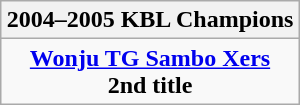<table class=wikitable style="text-align:center; margin:auto">
<tr>
<th>2004–2005 KBL Champions</th>
</tr>
<tr>
<td><strong><a href='#'>Wonju TG Sambo Xers</a></strong><br><strong>2nd title</strong></td>
</tr>
</table>
